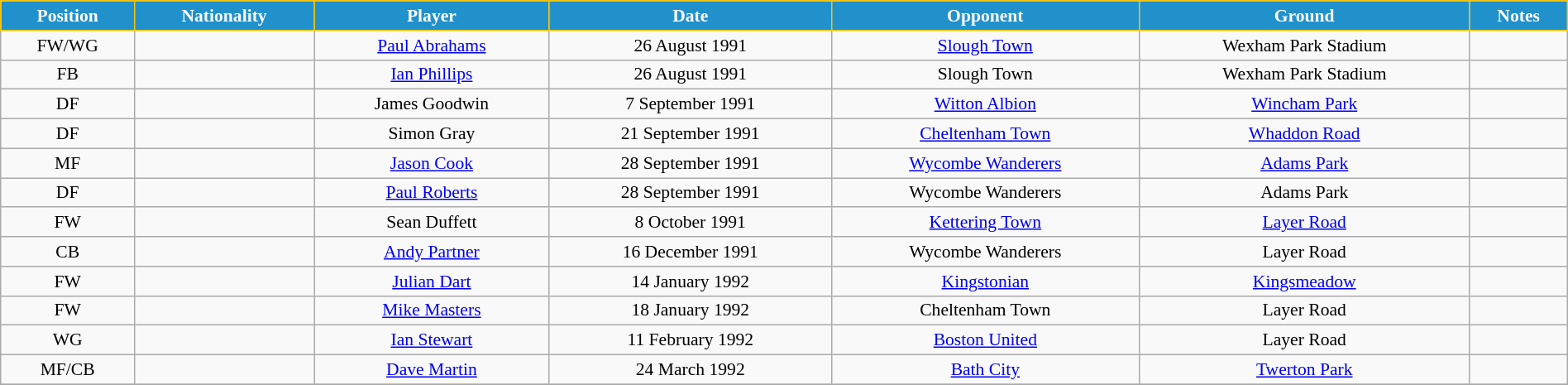<table class="wikitable" style="text-align:center; font-size:90%; width:100%;">
<tr>
<th style="background:#2191CC; color:white; border:1px solid #F7C408; text-align:center;">Position</th>
<th style="background:#2191CC; color:white; border:1px solid #F7C408; text-align:center;">Nationality</th>
<th style="background:#2191CC; color:white; border:1px solid #F7C408; text-align:center;">Player</th>
<th style="background:#2191CC; color:white; border:1px solid #F7C408; text-align:center;">Date</th>
<th style="background:#2191CC; color:white; border:1px solid #F7C408; text-align:center;">Opponent</th>
<th style="background:#2191CC; color:white; border:1px solid #F7C408; text-align:center;">Ground</th>
<th style="background:#2191CC; color:white; border:1px solid #F7C408; text-align:center;">Notes</th>
</tr>
<tr>
<td>FW/WG</td>
<td></td>
<td><a href='#'>Paul Abrahams</a></td>
<td>26 August 1991</td>
<td><a href='#'>Slough Town</a></td>
<td>Wexham Park Stadium</td>
<td></td>
</tr>
<tr>
<td>FB</td>
<td></td>
<td><a href='#'>Ian Phillips</a></td>
<td>26 August 1991</td>
<td>Slough Town</td>
<td>Wexham Park Stadium</td>
<td></td>
</tr>
<tr>
<td>DF</td>
<td></td>
<td>James Goodwin</td>
<td>7 September 1991</td>
<td><a href='#'>Witton Albion</a></td>
<td><a href='#'>Wincham Park</a></td>
<td></td>
</tr>
<tr>
<td>DF</td>
<td></td>
<td>Simon Gray</td>
<td>21 September 1991</td>
<td><a href='#'>Cheltenham Town</a></td>
<td><a href='#'>Whaddon Road</a></td>
<td></td>
</tr>
<tr>
<td>MF</td>
<td></td>
<td><a href='#'>Jason Cook</a></td>
<td>28 September 1991</td>
<td><a href='#'>Wycombe Wanderers</a></td>
<td><a href='#'>Adams Park</a></td>
<td></td>
</tr>
<tr>
<td>DF</td>
<td></td>
<td><a href='#'>Paul Roberts</a></td>
<td>28 September 1991</td>
<td>Wycombe Wanderers</td>
<td>Adams Park</td>
<td></td>
</tr>
<tr>
<td>FW</td>
<td></td>
<td>Sean Duffett</td>
<td>8 October 1991</td>
<td><a href='#'>Kettering Town</a></td>
<td><a href='#'>Layer Road</a></td>
<td></td>
</tr>
<tr>
<td>CB</td>
<td></td>
<td><a href='#'>Andy Partner</a></td>
<td>16 December 1991</td>
<td>Wycombe Wanderers</td>
<td>Layer Road</td>
<td></td>
</tr>
<tr>
<td>FW</td>
<td></td>
<td><a href='#'>Julian Dart</a></td>
<td>14 January 1992</td>
<td><a href='#'>Kingstonian</a></td>
<td><a href='#'>Kingsmeadow</a></td>
<td></td>
</tr>
<tr>
<td>FW</td>
<td></td>
<td><a href='#'>Mike Masters</a></td>
<td>18 January 1992</td>
<td>Cheltenham Town</td>
<td>Layer Road</td>
<td></td>
</tr>
<tr>
<td>WG</td>
<td></td>
<td><a href='#'>Ian Stewart</a></td>
<td>11 February 1992</td>
<td><a href='#'>Boston United</a></td>
<td>Layer Road</td>
<td></td>
</tr>
<tr>
<td>MF/CB</td>
<td></td>
<td><a href='#'>Dave Martin</a></td>
<td>24 March 1992</td>
<td><a href='#'>Bath City</a></td>
<td><a href='#'>Twerton Park</a></td>
<td></td>
</tr>
<tr>
</tr>
</table>
